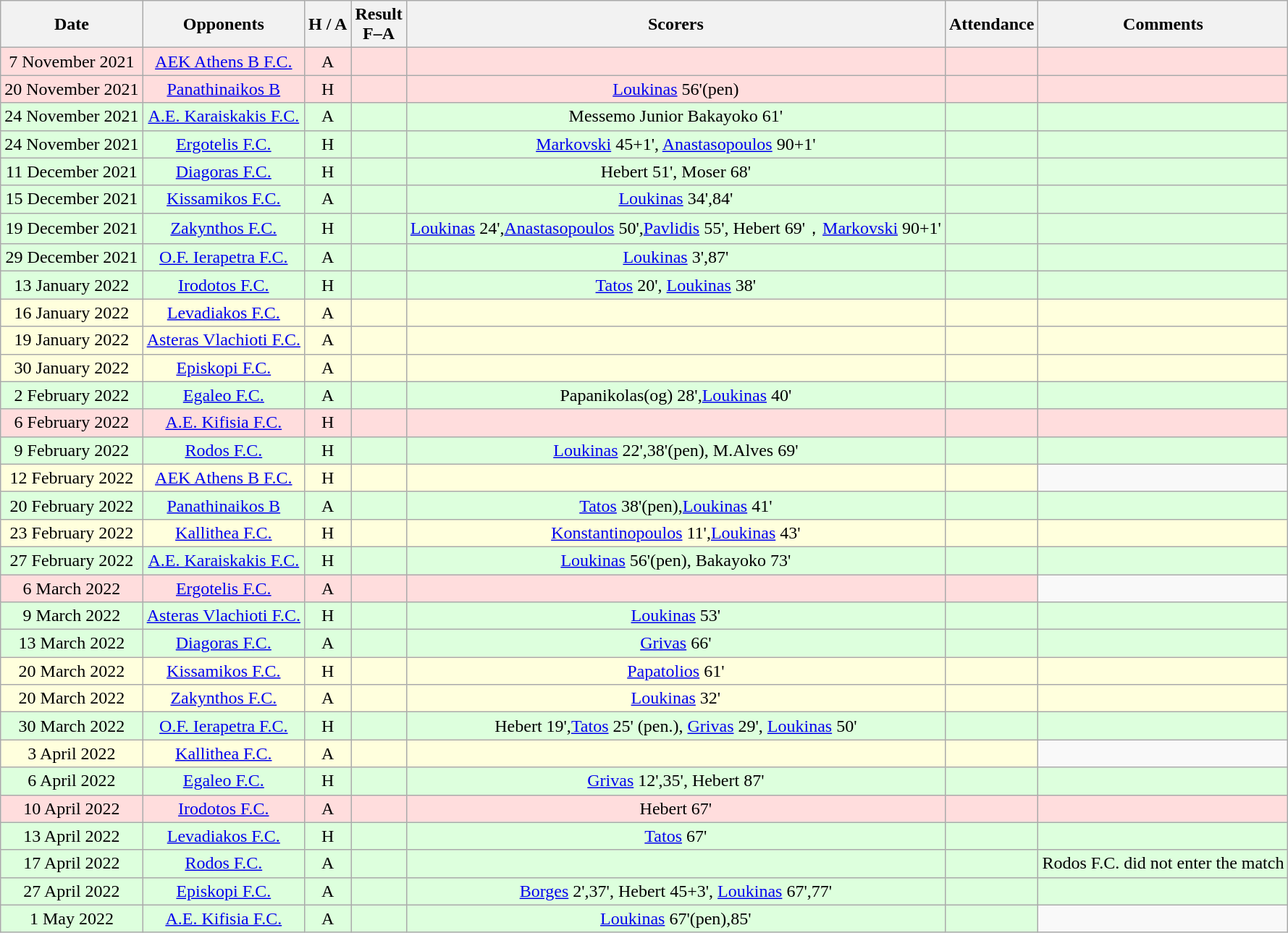<table class="wikitable" style="text-align:center">
<tr>
<th>Date</th>
<th>Opponents</th>
<th>H / A</th>
<th>Result<br>F–A</th>
<th>Scorers</th>
<th>Attendance</th>
<th>Comments</th>
</tr>
<tr style="background:#ffdddd"">
<td>7 November 2021</td>
<td><a href='#'>AEK Athens B F.C.</a></td>
<td>A</td>
<td></td>
<td></td>
<td></td>
<td></td>
</tr>
<tr style="background:#ffdddd"">
<td>20 November 2021</td>
<td><a href='#'>Panathinaikos B</a></td>
<td>H</td>
<td></td>
<td><a href='#'>Loukinas</a> 56'(pen)</td>
<td></td>
<td></td>
</tr>
<tr style="background:#ddffdd">
<td>24 November 2021</td>
<td><a href='#'>A.E. Karaiskakis F.C.</a></td>
<td>A</td>
<td></td>
<td>Messemo Junior Bakayoko 61'</td>
<td></td>
<td></td>
</tr>
<tr style="background:#ddffdd">
<td>24 November 2021</td>
<td><a href='#'>Ergotelis F.C.</a></td>
<td>H</td>
<td></td>
<td><a href='#'>Markovski</a> 45+1', <a href='#'>Anastasopoulos</a> 90+1'</td>
<td></td>
<td></td>
</tr>
<tr style="background:#ddffdd">
<td>11 December 2021</td>
<td><a href='#'>Diagoras F.C.</a></td>
<td>H</td>
<td></td>
<td>Hebert 51', Moser 68'</td>
<td></td>
<td></td>
</tr>
<tr style="background:#ddffdd">
<td>15 December 2021</td>
<td><a href='#'>Kissamikos F.C.</a></td>
<td>A</td>
<td></td>
<td><a href='#'>Loukinas</a> 34',84'</td>
<td></td>
<td></td>
</tr>
<tr style="background:#ddffdd">
<td>19 December 2021</td>
<td><a href='#'>Zakynthos F.C.</a></td>
<td>H</td>
<td></td>
<td><a href='#'>Loukinas</a> 24',<a href='#'>Anastasopoulos</a> 50',<a href='#'>Pavlidis</a> 55', Hebert 69'，<a href='#'>Markovski</a> 90+1'</td>
<td></td>
<td></td>
</tr>
<tr style="background:#ddffdd">
<td>29 December 2021</td>
<td><a href='#'>O.F. Ierapetra F.C.</a></td>
<td>A</td>
<td></td>
<td><a href='#'>Loukinas</a> 3',87'</td>
<td></td>
<td></td>
</tr>
<tr style="background:#ddffdd">
<td>13 January 2022</td>
<td><a href='#'>Irodotos F.C.</a></td>
<td>H</td>
<td></td>
<td><a href='#'>Tatos</a> 20', <a href='#'>Loukinas</a> 38'</td>
<td></td>
<td></td>
</tr>
<tr style="background:#ffffdd">
<td>16 January 2022</td>
<td><a href='#'>Levadiakos F.C.</a></td>
<td>A</td>
<td></td>
<td></td>
<td></td>
<td></td>
</tr>
<tr style="background:#ffffdd">
<td>19 January 2022</td>
<td><a href='#'>Asteras Vlachioti F.C.</a></td>
<td>A</td>
<td></td>
<td></td>
<td></td>
<td></td>
</tr>
<tr style="background:#ffffdd">
<td>30 January 2022</td>
<td><a href='#'>Episkopi F.C.</a></td>
<td>A</td>
<td></td>
<td></td>
<td></td>
<td></td>
</tr>
<tr style="background:#ddffdd">
<td>2 February 2022</td>
<td><a href='#'>Egaleo F.C.</a></td>
<td>A</td>
<td></td>
<td>Papanikolas(og) 28',<a href='#'>Loukinas</a> 40'</td>
<td></td>
<td></td>
</tr>
<tr style="background:#ffdddd"">
<td>6 February 2022</td>
<td><a href='#'>A.E. Kifisia F.C.</a></td>
<td>H</td>
<td></td>
<td></td>
<td></td>
<td></td>
</tr>
<tr style="background:#ddffdd">
<td>9 February 2022</td>
<td><a href='#'>Rodos F.C.</a></td>
<td>H</td>
<td></td>
<td><a href='#'>Loukinas</a> 22',38'(pen), M.Alves 69'</td>
<td></td>
<td></td>
</tr>
<tr style="background:#ffffdd">
<td>12 February 2022</td>
<td><a href='#'>AEK Athens B F.C.</a></td>
<td>H</td>
<td></td>
<td></td>
<td></td>
</tr>
<tr style="background:#ddffdd"">
<td>20 February 2022</td>
<td><a href='#'>Panathinaikos B</a></td>
<td>A</td>
<td></td>
<td><a href='#'>Tatos</a> 38'(pen),<a href='#'>Loukinas</a> 41'</td>
<td></td>
<td></td>
</tr>
<tr style="background:#ffffdd">
<td>23 February 2022</td>
<td><a href='#'>Kallithea F.C.</a></td>
<td>H</td>
<td></td>
<td><a href='#'>Konstantinopoulos</a> 11',<a href='#'>Loukinas</a> 43'</td>
<td></td>
<td></td>
</tr>
<tr style="background:#ddffdd"">
<td>27 February 2022</td>
<td><a href='#'>A.E. Karaiskakis F.C.</a></td>
<td>H</td>
<td></td>
<td><a href='#'>Loukinas</a> 56'(pen), Bakayoko 73'</td>
<td></td>
<td></td>
</tr>
<tr style="background:#ffdddd"">
<td>6 March 2022</td>
<td><a href='#'>Ergotelis F.C.</a></td>
<td>A</td>
<td></td>
<td></td>
<td></td>
</tr>
<tr style="background:#ddffdd"">
<td>9 March 2022</td>
<td><a href='#'>Asteras Vlachioti F.C.</a></td>
<td>H</td>
<td></td>
<td><a href='#'>Loukinas</a> 53'</td>
<td></td>
<td></td>
</tr>
<tr style="background:#ddffdd"">
<td>13 March 2022</td>
<td><a href='#'>Diagoras F.C.</a></td>
<td>A</td>
<td></td>
<td><a href='#'>Grivas</a> 66'</td>
<td></td>
<td></td>
</tr>
<tr style="background:#ffffdd"">
<td>20 March 2022</td>
<td><a href='#'>Kissamikos F.C.</a></td>
<td>H</td>
<td></td>
<td><a href='#'>Papatolios</a> 61'</td>
<td></td>
<td></td>
</tr>
<tr style="background:#ffffdd"">
<td>20 March 2022</td>
<td><a href='#'>Zakynthos F.C.</a></td>
<td>A</td>
<td></td>
<td><a href='#'>Loukinas</a> 32'</td>
<td></td>
<td></td>
</tr>
<tr style="background:#ddffdd"">
<td>30 March 2022</td>
<td><a href='#'>O.F. Ierapetra F.C.</a></td>
<td>H</td>
<td></td>
<td>Hebert 19',<a href='#'>Tatos</a> 25' (pen.), <a href='#'>Grivas</a> 29', <a href='#'>Loukinas</a> 50'</td>
<td></td>
<td></td>
</tr>
<tr style="background:#ffffdd"">
<td>3 April 2022</td>
<td><a href='#'>Kallithea F.C.</a></td>
<td>A</td>
<td></td>
<td></td>
<td></td>
</tr>
<tr style="background:#ddffdd"">
<td>6 April 2022</td>
<td><a href='#'>Egaleo F.C.</a></td>
<td>H</td>
<td></td>
<td><a href='#'>Grivas</a> 12',35', Hebert 87'</td>
<td></td>
<td></td>
</tr>
<tr style="background:#ffdddd"">
<td>10 April 2022</td>
<td><a href='#'>Irodotos F.C.</a></td>
<td>A</td>
<td></td>
<td>Hebert 67'</td>
<td></td>
<td></td>
</tr>
<tr style="background:#ddffdd"">
<td>13 April 2022</td>
<td><a href='#'>Levadiakos F.C.</a></td>
<td>H</td>
<td></td>
<td><a href='#'>Tatos</a> 67'</td>
<td></td>
<td></td>
</tr>
<tr style="background:#ddffdd"">
<td>17 April 2022</td>
<td><a href='#'>Rodos F.C.</a></td>
<td>A</td>
<td></td>
<td></td>
<td></td>
<td>Rodos F.C. did not enter the match</td>
</tr>
<tr style="background:#ddffdd"">
<td>27 April 2022</td>
<td><a href='#'>Episkopi F.C.</a></td>
<td>A</td>
<td></td>
<td><a href='#'>Borges</a> 2',37', Hebert 45+3', <a href='#'>Loukinas</a> 67',77'</td>
<td></td>
<td></td>
</tr>
<tr style="background:#ddffdd"">
<td>1 May 2022</td>
<td><a href='#'>A.E. Kifisia F.C.</a></td>
<td>A</td>
<td></td>
<td><a href='#'>Loukinas</a> 67'(pen),85'</td>
<td></td>
</tr>
</table>
